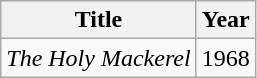<table class="wikitable">
<tr>
<th>Title</th>
<th>Year</th>
</tr>
<tr>
<td><em>The Holy Mackerel</em></td>
<td>1968</td>
</tr>
</table>
